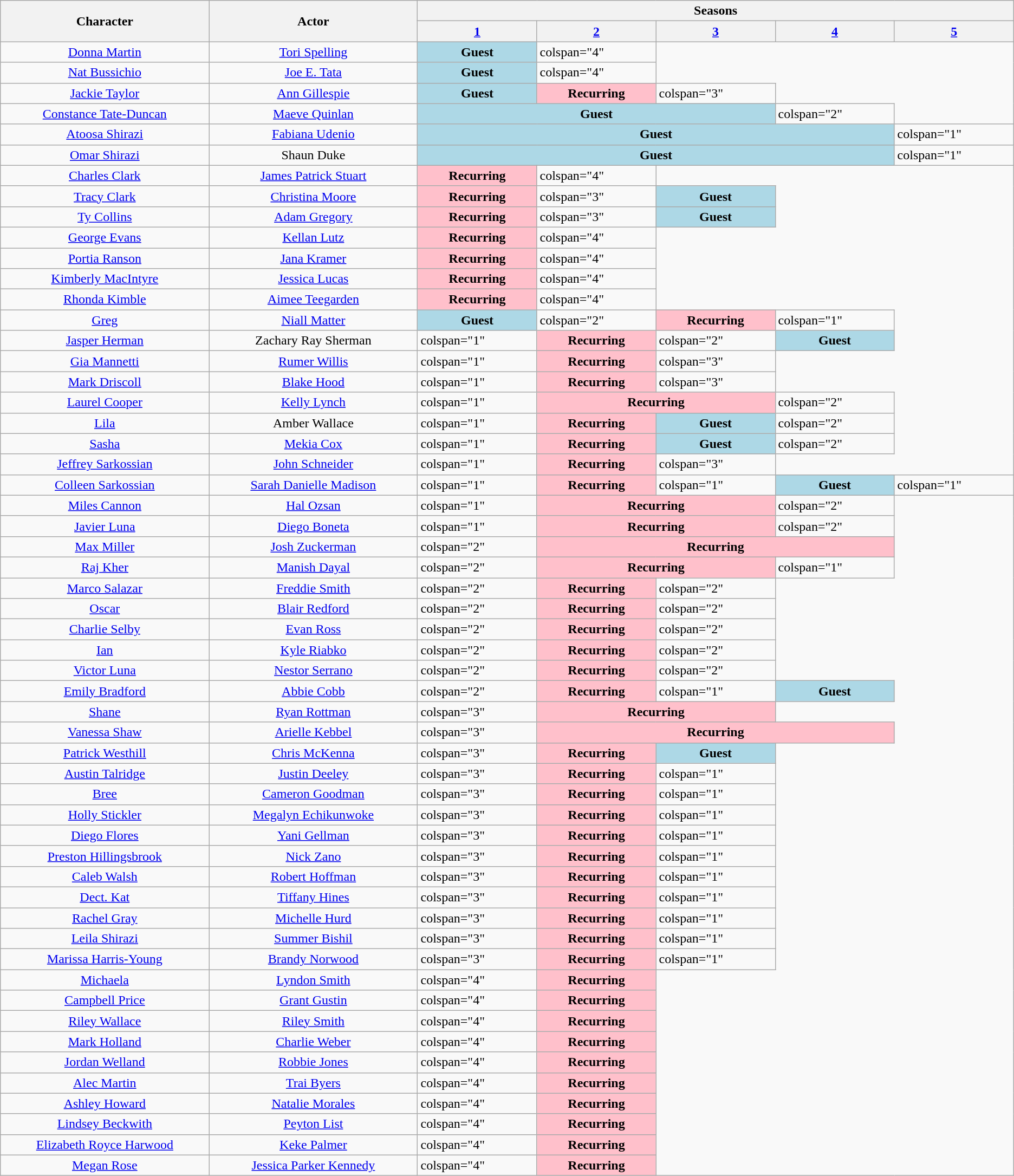<table class="wikitable plainrowheaders">
<tr>
<th scope="col" rowspan="2" style="width:14%;">Character</th>
<th scope="col" rowspan="2" style="width:14%;">Actor</th>
<th scope="col" colspan="9">Seasons</th>
</tr>
<tr>
<th scope="col" style="width:8%;"><a href='#'>1</a></th>
<th scope="col" style="width:8%;"><a href='#'>2</a></th>
<th scope="col" style="width:8%;"><a href='#'>3</a></th>
<th scope="col" style="width:8%;"><a href='#'>4</a></th>
<th scope="col" style="width:8%;"><a href='#'>5</a></th>
</tr>
<tr>
<td style="text-align:center;"><a href='#'>Donna Martin</a></td>
<td style="text-align:center;"><a href='#'>Tori Spelling</a></td>
<td colspan="1" style="background:lightblue; text-align:center;"><strong>Guest</strong></td>
<td>colspan="4" </td>
</tr>
<tr>
<td style="text-align:center;"><a href='#'>Nat Bussichio</a></td>
<td style="text-align:center;"><a href='#'>Joe E. Tata</a></td>
<td colspan="1" style="background:lightblue; text-align:center;"><strong>Guest</strong></td>
<td>colspan="4" </td>
</tr>
<tr>
<td style="text-align:center;"><a href='#'>Jackie Taylor</a></td>
<td style="text-align:center;"><a href='#'>Ann Gillespie</a></td>
<td colspan="1" style="background:lightblue; text-align:center;"><strong>Guest</strong></td>
<td colspan="1" style="background:pink; text-align:center;"><strong>Recurring</strong></td>
<td>colspan="3" </td>
</tr>
<tr>
<td style="text-align:center;"><a href='#'>Constance Tate-Duncan</a></td>
<td style="text-align:center;"><a href='#'>Maeve Quinlan</a></td>
<td colspan="3" style="background:lightblue; text-align:center;"><strong>Guest</strong></td>
<td>colspan="2" </td>
</tr>
<tr>
<td style="text-align:center;"><a href='#'>Atoosa Shirazi</a></td>
<td style="text-align:center;"><a href='#'>Fabiana Udenio</a></td>
<td colspan="4" style="background:lightblue; text-align:center;"><strong>Guest</strong></td>
<td>colspan="1" </td>
</tr>
<tr>
<td style="text-align:center;"><a href='#'>Omar Shirazi</a></td>
<td style="text-align:center;">Shaun Duke</td>
<td colspan="4" style="background:lightblue; text-align:center;"><strong>Guest</strong></td>
<td>colspan="1" </td>
</tr>
<tr>
<td style="text-align:center;"><a href='#'>Charles Clark</a></td>
<td style="text-align:center;"><a href='#'>James Patrick Stuart</a></td>
<td colspan="1" style="background:pink; text-align:center;"><strong>Recurring</strong></td>
<td>colspan="4" </td>
</tr>
<tr>
<td style="text-align:center;"><a href='#'>Tracy Clark</a></td>
<td style="text-align:center;"><a href='#'>Christina Moore</a></td>
<td colspan="1" style="background:pink; text-align:center;"><strong>Recurring</strong></td>
<td>colspan="3" </td>
<td colspan="1" style="background:lightblue; text-align:center;"><strong>Guest</strong></td>
</tr>
<tr>
<td style="text-align:center;"><a href='#'>Ty Collins</a></td>
<td style="text-align:center;"><a href='#'>Adam Gregory</a></td>
<td colspan="1" style="background:pink; text-align:center;"><strong>Recurring</strong></td>
<td>colspan="3" </td>
<td colspan="1" style="background:lightblue; text-align:center;"><strong>Guest</strong></td>
</tr>
<tr>
<td style="text-align:center;"><a href='#'>George Evans</a></td>
<td style="text-align:center;"><a href='#'>Kellan Lutz</a></td>
<td colspan="1" style="background:pink; text-align:center;"><strong>Recurring</strong></td>
<td>colspan="4" </td>
</tr>
<tr>
<td style="text-align:center;"><a href='#'>Portia Ranson</a></td>
<td style="text-align:center;"><a href='#'>Jana Kramer</a></td>
<td colspan="1" style="background:pink; text-align:center;"><strong>Recurring</strong></td>
<td>colspan="4" </td>
</tr>
<tr>
<td style="text-align:center;"><a href='#'>Kimberly MacIntyre</a></td>
<td style="text-align:center;"><a href='#'>Jessica Lucas</a></td>
<td colspan="1" style="background:pink; text-align:center;"><strong>Recurring</strong></td>
<td>colspan="4" </td>
</tr>
<tr>
<td style="text-align:center;"><a href='#'>Rhonda Kimble</a></td>
<td style="text-align:center;"><a href='#'>Aimee Teegarden</a></td>
<td colspan="1" style="background:pink; text-align:center;"><strong>Recurring</strong></td>
<td>colspan="4" </td>
</tr>
<tr>
<td style="text-align:center;"><a href='#'>Greg</a></td>
<td style="text-align:center;"><a href='#'>Niall Matter</a></td>
<td colspan="1" style="background:lightblue; text-align:center;"><strong>Guest</strong></td>
<td>colspan="2" </td>
<td colspan="1" style="background:pink; text-align:center;"><strong>Recurring</strong></td>
<td>colspan="1" </td>
</tr>
<tr>
<td style="text-align:center;"><a href='#'>Jasper Herman</a></td>
<td style="text-align:center;">Zachary Ray Sherman</td>
<td>colspan="1" </td>
<td colspan="1" style="background:pink; text-align:center;"><strong>Recurring</strong></td>
<td>colspan="2" </td>
<td colspan="1" style="background:lightblue; text-align:center;"><strong>Guest</strong></td>
</tr>
<tr>
<td style="text-align:center;"><a href='#'>Gia Mannetti</a></td>
<td style="text-align:center;"><a href='#'>Rumer Willis</a></td>
<td>colspan="1" </td>
<td colspan="1" style="background:pink; text-align:center;"><strong>Recurring</strong></td>
<td>colspan="3" </td>
</tr>
<tr>
<td style="text-align:center;"><a href='#'>Mark Driscoll</a></td>
<td style="text-align:center;"><a href='#'>Blake Hood</a></td>
<td>colspan="1" </td>
<td colspan="1" style="background:pink; text-align:center;"><strong>Recurring</strong></td>
<td>colspan="3" </td>
</tr>
<tr>
<td style="text-align:center;"><a href='#'>Laurel Cooper</a></td>
<td style="text-align:center;"><a href='#'>Kelly Lynch</a></td>
<td>colspan="1" </td>
<td colspan="2" style="background:pink; text-align:center;"><strong>Recurring</strong></td>
<td>colspan="2" </td>
</tr>
<tr>
<td style="text-align:center;"><a href='#'>Lila</a></td>
<td style="text-align:center;">Amber Wallace</td>
<td>colspan="1" </td>
<td colspan="1" style="background:pink; text-align:center;"><strong>Recurring</strong></td>
<td colspan="1" style="background:lightblue; text-align:center;"><strong>Guest</strong></td>
<td>colspan="2" </td>
</tr>
<tr>
<td style="text-align:center;"><a href='#'>Sasha</a></td>
<td style="text-align:center;"><a href='#'>Mekia Cox</a></td>
<td>colspan="1" </td>
<td colspan="1" style="background:pink; text-align:center;"><strong>Recurring</strong></td>
<td colspan="1" style="background:lightblue; text-align:center;"><strong>Guest</strong></td>
<td>colspan="2" </td>
</tr>
<tr>
<td style="text-align:center;"><a href='#'>Jeffrey Sarkossian</a></td>
<td style="text-align:center;"><a href='#'>John Schneider</a></td>
<td>colspan="1" </td>
<td colspan="1" style="background:pink; text-align:center;"><strong>Recurring</strong></td>
<td>colspan="3" </td>
</tr>
<tr>
<td style="text-align:center;"><a href='#'>Colleen Sarkossian</a></td>
<td style="text-align:center;"><a href='#'>Sarah Danielle Madison</a></td>
<td>colspan="1" </td>
<td colspan="1" style="background:pink; text-align:center;"><strong>Recurring</strong></td>
<td>colspan="1" </td>
<td colspan="1" style="background:lightblue; text-align:center;"><strong>Guest</strong></td>
<td>colspan="1" </td>
</tr>
<tr>
<td style="text-align:center;"><a href='#'>Miles Cannon</a></td>
<td style="text-align:center;"><a href='#'>Hal Ozsan</a></td>
<td>colspan="1" </td>
<td colspan="2" style="background:pink; text-align:center;"><strong>Recurring</strong></td>
<td>colspan="2" </td>
</tr>
<tr>
<td style="text-align:center;"><a href='#'>Javier Luna</a></td>
<td style="text-align:center;"><a href='#'>Diego Boneta</a></td>
<td>colspan="1" </td>
<td colspan="2" style="background:pink; text-align:center;"><strong>Recurring</strong></td>
<td>colspan="2" </td>
</tr>
<tr>
<td style="text-align:center;"><a href='#'>Max Miller</a></td>
<td style="text-align:center;"><a href='#'>Josh Zuckerman</a></td>
<td>colspan="2" </td>
<td colspan="3" style="background:pink; text-align:center;"><strong>Recurring</strong></td>
</tr>
<tr>
<td style="text-align:center;"><a href='#'>Raj Kher</a></td>
<td style="text-align:center;"><a href='#'>Manish Dayal</a></td>
<td>colspan="2" </td>
<td colspan="2" style="background:pink; text-align:center;"><strong>Recurring</strong></td>
<td>colspan="1" </td>
</tr>
<tr>
<td style="text-align:center;"><a href='#'>Marco Salazar</a></td>
<td style="text-align:center;"><a href='#'>Freddie Smith</a></td>
<td>colspan="2" </td>
<td colspan="1" style="background:pink; text-align:center;"><strong>Recurring</strong></td>
<td>colspan="2" </td>
</tr>
<tr>
<td style="text-align:center;"><a href='#'>Oscar</a></td>
<td style="text-align:center;"><a href='#'>Blair Redford</a></td>
<td>colspan="2" </td>
<td colspan="1" style="background:pink; text-align:center;"><strong>Recurring</strong></td>
<td>colspan="2" </td>
</tr>
<tr>
<td style="text-align:center;"><a href='#'>Charlie Selby</a></td>
<td style="text-align:center;"><a href='#'>Evan Ross</a></td>
<td>colspan="2" </td>
<td colspan="1" style="background:pink; text-align:center;"><strong>Recurring</strong></td>
<td>colspan="2" </td>
</tr>
<tr>
<td style="text-align:center;"><a href='#'>Ian</a></td>
<td style="text-align:center;"><a href='#'>Kyle Riabko</a></td>
<td>colspan="2" </td>
<td colspan="1" style="background:pink; text-align:center;"><strong>Recurring</strong></td>
<td>colspan="2" </td>
</tr>
<tr>
<td style="text-align:center;"><a href='#'>Victor Luna</a></td>
<td style="text-align:center;"><a href='#'>Nestor Serrano</a></td>
<td>colspan="2" </td>
<td colspan="1" style="background:pink; text-align:center;"><strong>Recurring</strong></td>
<td>colspan="2" </td>
</tr>
<tr>
<td style="text-align:center;"><a href='#'>Emily Bradford</a></td>
<td style="text-align:center;"><a href='#'>Abbie Cobb</a></td>
<td>colspan="2" </td>
<td colspan="1" style="background:pink; text-align:center;"><strong>Recurring</strong></td>
<td>colspan="1" </td>
<td colspan="1" style="background:lightblue; text-align:center;"><strong>Guest</strong></td>
</tr>
<tr>
<td style="text-align:center;"><a href='#'>Shane</a></td>
<td style="text-align:center;"><a href='#'>Ryan Rottman</a></td>
<td>colspan="3" </td>
<td colspan="2" style="background:pink; text-align:center;"><strong>Recurring</strong></td>
</tr>
<tr>
<td style="text-align:center;"><a href='#'>Vanessa Shaw</a></td>
<td style="text-align:center;"><a href='#'>Arielle Kebbel</a></td>
<td>colspan="3" </td>
<td colspan="3" style="background:pink; text-align:center;"><strong>Recurring</strong></td>
</tr>
<tr>
<td style="text-align:center;"><a href='#'>Patrick Westhill</a></td>
<td style="text-align:center;"><a href='#'>Chris McKenna</a></td>
<td>colspan="3" </td>
<td colspan="1" style="background:pink; text-align:center;"><strong>Recurring</strong></td>
<td colspan="1" style="background:lightblue; text-align:center;"><strong>Guest</strong></td>
</tr>
<tr>
<td style="text-align:center;"><a href='#'>Austin Talridge</a></td>
<td style="text-align:center;"><a href='#'>Justin Deeley</a></td>
<td>colspan="3" </td>
<td colspan="1" style="background:pink; text-align:center;"><strong>Recurring</strong></td>
<td>colspan="1" </td>
</tr>
<tr>
<td style="text-align:center;"><a href='#'>Bree</a></td>
<td style="text-align:center;"><a href='#'>Cameron Goodman</a></td>
<td>colspan="3" </td>
<td colspan="1" style="background:pink; text-align:center;"><strong>Recurring</strong></td>
<td>colspan="1" </td>
</tr>
<tr>
<td style="text-align:center;"><a href='#'>Holly Stickler</a></td>
<td style="text-align:center;"><a href='#'>Megalyn Echikunwoke</a></td>
<td>colspan="3" </td>
<td colspan="1" style="background:pink; text-align:center;"><strong>Recurring</strong></td>
<td>colspan="1" </td>
</tr>
<tr>
<td style="text-align:center;"><a href='#'>Diego Flores</a></td>
<td style="text-align:center;"><a href='#'>Yani Gellman</a></td>
<td>colspan="3" </td>
<td colspan="1" style="background:pink; text-align:center;"><strong>Recurring</strong></td>
<td>colspan="1" </td>
</tr>
<tr>
<td style="text-align:center;"><a href='#'>Preston Hillingsbrook</a></td>
<td style="text-align:center;"><a href='#'>Nick Zano</a></td>
<td>colspan="3" </td>
<td colspan="1" style="background:pink; text-align:center;"><strong>Recurring</strong></td>
<td>colspan="1" </td>
</tr>
<tr>
<td style="text-align:center;"><a href='#'>Caleb Walsh</a></td>
<td style="text-align:center;"><a href='#'>Robert Hoffman</a></td>
<td>colspan="3" </td>
<td colspan="1" style="background:pink; text-align:center;"><strong>Recurring</strong></td>
<td>colspan="1" </td>
</tr>
<tr>
<td style="text-align:center;"><a href='#'>Dect. Kat</a></td>
<td style="text-align:center;"><a href='#'>Tiffany Hines</a></td>
<td>colspan="3" </td>
<td colspan="1" style="background:pink; text-align:center;"><strong>Recurring</strong></td>
<td>colspan="1" </td>
</tr>
<tr>
<td style="text-align:center;"><a href='#'>Rachel Gray</a></td>
<td style="text-align:center;"><a href='#'>Michelle Hurd</a></td>
<td>colspan="3" </td>
<td colspan="1" style="background:pink; text-align:center;"><strong>Recurring</strong></td>
<td>colspan="1" </td>
</tr>
<tr>
<td style="text-align:center;"><a href='#'>Leila Shirazi</a></td>
<td style="text-align:center;"><a href='#'>Summer Bishil</a></td>
<td>colspan="3" </td>
<td colspan="1" style="background:pink; text-align:center;"><strong>Recurring</strong></td>
<td>colspan="1" </td>
</tr>
<tr>
<td style="text-align:center;"><a href='#'>Marissa Harris-Young</a></td>
<td style="text-align:center;"><a href='#'>Brandy Norwood</a></td>
<td>colspan="3" </td>
<td colspan="1" style="background:pink; text-align:center;"><strong>Recurring</strong></td>
<td>colspan="1" </td>
</tr>
<tr>
<td style="text-align:center;"><a href='#'>Michaela</a></td>
<td style="text-align:center;"><a href='#'>Lyndon Smith</a></td>
<td>colspan="4" </td>
<td colspan="1" style="background:pink; text-align:center;"><strong>Recurring</strong></td>
</tr>
<tr>
<td style="text-align:center;"><a href='#'>Campbell Price</a></td>
<td style="text-align:center;"><a href='#'>Grant Gustin</a></td>
<td>colspan="4" </td>
<td colspan="1" style="background:pink; text-align:center;"><strong>Recurring</strong></td>
</tr>
<tr>
<td style="text-align:center;"><a href='#'>Riley Wallace</a></td>
<td style="text-align:center;"><a href='#'>Riley Smith</a></td>
<td>colspan="4" </td>
<td colspan="1" style="background:pink; text-align:center;"><strong>Recurring</strong></td>
</tr>
<tr>
<td style="text-align:center;"><a href='#'>Mark Holland</a></td>
<td style="text-align:center;"><a href='#'>Charlie Weber</a></td>
<td>colspan="4" </td>
<td colspan="1" style="background:pink; text-align:center;"><strong>Recurring</strong></td>
</tr>
<tr>
<td style="text-align:center;"><a href='#'>Jordan Welland</a></td>
<td style="text-align:center;"><a href='#'>Robbie Jones</a></td>
<td>colspan="4" </td>
<td colspan="1" style="background:pink; text-align:center;"><strong>Recurring</strong></td>
</tr>
<tr>
<td style="text-align:center;"><a href='#'>Alec Martin</a></td>
<td style="text-align:center;"><a href='#'>Trai Byers</a></td>
<td>colspan="4" </td>
<td colspan="1" style="background:pink; text-align:center;"><strong>Recurring</strong></td>
</tr>
<tr>
<td style="text-align:center;"><a href='#'>Ashley Howard</a></td>
<td style="text-align:center;"><a href='#'>Natalie Morales</a></td>
<td>colspan="4" </td>
<td colspan="1" style="background:pink; text-align:center;"><strong>Recurring</strong></td>
</tr>
<tr>
<td style="text-align:center;"><a href='#'>Lindsey Beckwith</a></td>
<td style="text-align:center;"><a href='#'>Peyton List</a></td>
<td>colspan="4" </td>
<td colspan="1" style="background:pink; text-align:center;"><strong>Recurring</strong></td>
</tr>
<tr>
<td style="text-align:center;"><a href='#'>Elizabeth Royce Harwood</a></td>
<td style="text-align:center;"><a href='#'>Keke Palmer</a></td>
<td>colspan="4" </td>
<td colspan="1" style="background:pink; text-align:center;"><strong>Recurring</strong></td>
</tr>
<tr>
<td style="text-align:center;"><a href='#'>Megan Rose</a></td>
<td style="text-align:center;"><a href='#'>Jessica Parker Kennedy</a></td>
<td>colspan="4" </td>
<td colspan="1" style="background:pink; text-align:center;"><strong>Recurring</strong></td>
</tr>
</table>
